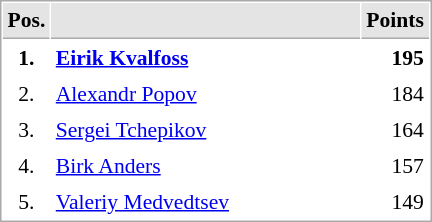<table cellspacing="1" cellpadding="3" style="border:1px solid #AAAAAA; font-size:90%">
<tr bgcolor="#E4E4E4">
<th style="border-bottom:1px solid #AAAAAA" width=10>Pos.</th>
<th style="border-bottom:1px solid #AAAAAA" width=200></th>
<th style="border-bottom:1px solid #AAAAAA" width=20>Points</th>
</tr>
<tr>
<td align="center"><strong>1.</strong></td>
<td> <strong><a href='#'>Eirik Kvalfoss</a></strong></td>
<td align="right"><strong>195</strong></td>
</tr>
<tr>
<td align="center">2.</td>
<td> <a href='#'>Alexandr Popov</a></td>
<td align="right">184</td>
</tr>
<tr>
<td align="center">3.</td>
<td> <a href='#'>Sergei Tchepikov</a></td>
<td align="right">164</td>
</tr>
<tr>
<td align="center">4.</td>
<td> <a href='#'>Birk Anders</a></td>
<td align="right">157</td>
</tr>
<tr>
<td align="center">5.</td>
<td> <a href='#'>Valeriy Medvedtsev</a></td>
<td align="right">149</td>
</tr>
</table>
